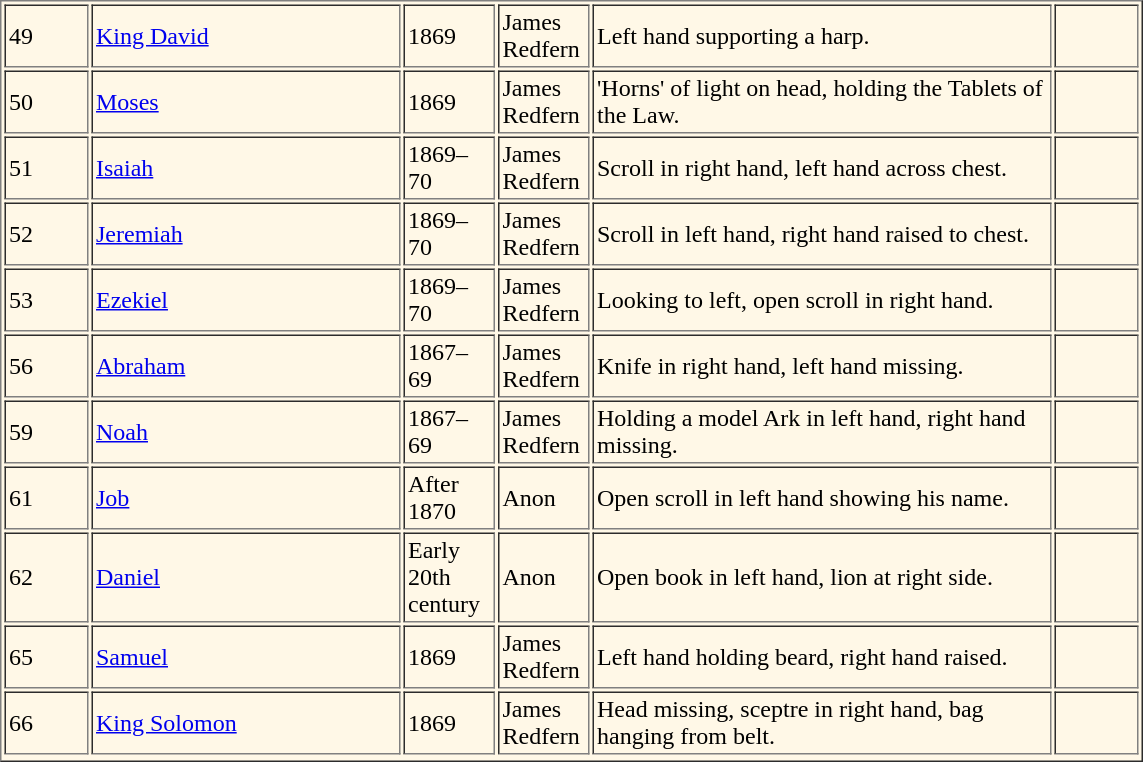<table border="1" cellpadding="2" style="background:#fff8e7">
<tr>
<td width="50pt">49</td>
<td width="200pt"><a href='#'>King David</a></td>
<td width="55pt">1869</td>
<td width="55pt">James Redfern</td>
<td width="300pt">Left hand supporting a harp.</td>
<td width="50pt"></td>
</tr>
<tr>
<td>50</td>
<td><a href='#'>Moses</a></td>
<td>1869</td>
<td>James Redfern</td>
<td>'Horns' of light on head, holding the Tablets of the Law.</td>
<td></td>
</tr>
<tr>
<td>51</td>
<td><a href='#'>Isaiah</a></td>
<td>1869–70</td>
<td>James Redfern</td>
<td>Scroll in right hand, left hand across chest.</td>
<td></td>
</tr>
<tr>
<td>52</td>
<td><a href='#'>Jeremiah</a></td>
<td>1869–70</td>
<td>James Redfern</td>
<td>Scroll in left hand, right hand raised to chest.</td>
<td></td>
</tr>
<tr>
<td>53</td>
<td><a href='#'>Ezekiel</a></td>
<td>1869–70</td>
<td>James Redfern</td>
<td>Looking to left, open scroll in right hand.</td>
<td></td>
</tr>
<tr>
<td>56</td>
<td><a href='#'>Abraham</a></td>
<td>1867–69</td>
<td>James Redfern</td>
<td>Knife in right hand, left hand missing.</td>
<td></td>
</tr>
<tr>
<td>59</td>
<td><a href='#'>Noah</a></td>
<td>1867–69</td>
<td>James Redfern</td>
<td>Holding a model Ark in left hand, right hand missing.</td>
<td></td>
</tr>
<tr>
<td>61</td>
<td><a href='#'>Job</a></td>
<td>After 1870</td>
<td>Anon</td>
<td>Open scroll in left hand showing his name.</td>
<td></td>
</tr>
<tr>
<td>62</td>
<td><a href='#'>Daniel</a></td>
<td>Early 20th century</td>
<td>Anon</td>
<td>Open book in left hand, lion at right side.</td>
<td></td>
</tr>
<tr>
<td>65</td>
<td><a href='#'>Samuel</a></td>
<td>1869</td>
<td>James Redfern</td>
<td>Left hand holding beard, right hand raised.</td>
<td></td>
</tr>
<tr>
<td>66</td>
<td><a href='#'>King Solomon</a></td>
<td>1869</td>
<td>James Redfern</td>
<td>Head missing, sceptre in right hand, bag hanging from belt.</td>
<td></td>
</tr>
<tr>
</tr>
</table>
